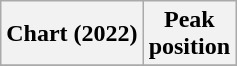<table class="wikitable plainrowheaders" style="text-align:center">
<tr>
<th scope="col">Chart (2022)</th>
<th scope="col">Peak<br>position</th>
</tr>
<tr>
</tr>
</table>
